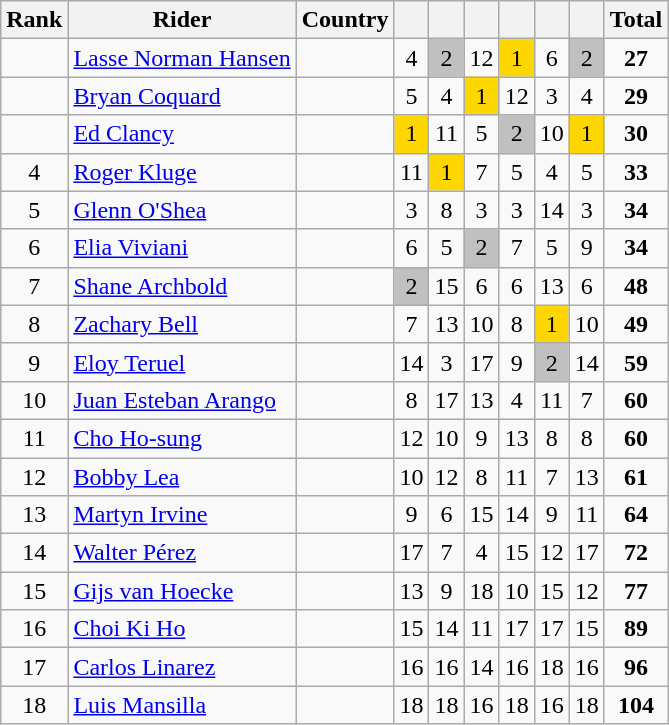<table class="wikitable sortable" style="text-align:center">
<tr>
<th>Rank</th>
<th>Rider</th>
<th>Country</th>
<th></th>
<th></th>
<th></th>
<th></th>
<th></th>
<th></th>
<th>Total</th>
</tr>
<tr>
<td></td>
<td align=left><a href='#'>Lasse Norman Hansen</a></td>
<td></td>
<td>4</td>
<td bgcolor=silver>2</td>
<td>12</td>
<td bgcolor=gold>1</td>
<td>6</td>
<td bgcolor=silver>2</td>
<td><strong>27</strong></td>
</tr>
<tr>
<td></td>
<td align=left><a href='#'>Bryan Coquard</a></td>
<td></td>
<td>5</td>
<td>4</td>
<td bgcolor=gold>1</td>
<td>12</td>
<td>3</td>
<td>4</td>
<td><strong>29</strong></td>
</tr>
<tr>
<td></td>
<td align=left><a href='#'>Ed Clancy</a></td>
<td></td>
<td bgcolor=gold>1</td>
<td>11</td>
<td>5</td>
<td bgcolor=silver>2</td>
<td>10</td>
<td bgcolor=gold>1</td>
<td><strong>30</strong></td>
</tr>
<tr>
<td>4</td>
<td align=left><a href='#'>Roger Kluge</a></td>
<td></td>
<td>11</td>
<td bgcolor=gold>1</td>
<td>7</td>
<td>5</td>
<td>4</td>
<td>5</td>
<td><strong>33</strong></td>
</tr>
<tr>
<td>5</td>
<td align=left><a href='#'>Glenn O'Shea</a></td>
<td></td>
<td>3</td>
<td>8</td>
<td>3</td>
<td>3</td>
<td>14</td>
<td>3</td>
<td><strong>34</strong></td>
</tr>
<tr>
<td>6</td>
<td align=left><a href='#'>Elia Viviani</a></td>
<td></td>
<td>6</td>
<td>5</td>
<td bgcolor=silver>2</td>
<td>7</td>
<td>5</td>
<td>9</td>
<td><strong>34</strong></td>
</tr>
<tr>
<td>7</td>
<td align=left><a href='#'>Shane Archbold</a></td>
<td></td>
<td bgcolor=silver>2</td>
<td>15</td>
<td>6</td>
<td>6</td>
<td>13</td>
<td>6</td>
<td><strong>48</strong></td>
</tr>
<tr>
<td>8</td>
<td align=left><a href='#'>Zachary Bell</a></td>
<td></td>
<td>7</td>
<td>13</td>
<td>10</td>
<td>8</td>
<td bgcolor=gold>1</td>
<td>10</td>
<td><strong>49</strong></td>
</tr>
<tr>
<td>9</td>
<td align=left><a href='#'>Eloy Teruel</a></td>
<td></td>
<td>14</td>
<td>3</td>
<td>17</td>
<td>9</td>
<td bgcolor=silver>2</td>
<td>14</td>
<td><strong>59</strong></td>
</tr>
<tr>
<td>10</td>
<td align=left><a href='#'>Juan Esteban Arango</a></td>
<td></td>
<td>8</td>
<td>17</td>
<td>13</td>
<td>4</td>
<td>11</td>
<td>7</td>
<td><strong>60</strong></td>
</tr>
<tr>
<td>11</td>
<td align=left><a href='#'>Cho Ho-sung</a></td>
<td></td>
<td>12</td>
<td>10</td>
<td>9</td>
<td>13</td>
<td>8</td>
<td>8</td>
<td><strong>60</strong></td>
</tr>
<tr>
<td>12</td>
<td align=left><a href='#'>Bobby Lea</a></td>
<td></td>
<td>10</td>
<td>12</td>
<td>8</td>
<td>11</td>
<td>7</td>
<td>13</td>
<td><strong>61</strong></td>
</tr>
<tr>
<td>13</td>
<td align=left><a href='#'>Martyn Irvine</a></td>
<td></td>
<td>9</td>
<td>6</td>
<td>15</td>
<td>14</td>
<td>9</td>
<td>11</td>
<td><strong>64</strong></td>
</tr>
<tr>
<td>14</td>
<td align=left><a href='#'>Walter Pérez</a></td>
<td></td>
<td>17</td>
<td>7</td>
<td>4</td>
<td>15</td>
<td>12</td>
<td>17</td>
<td><strong>72</strong></td>
</tr>
<tr>
<td>15</td>
<td align=left><a href='#'>Gijs van Hoecke</a></td>
<td></td>
<td>13</td>
<td>9</td>
<td>18</td>
<td>10</td>
<td>15</td>
<td>12</td>
<td><strong>77</strong></td>
</tr>
<tr>
<td>16</td>
<td align=left><a href='#'>Choi Ki Ho</a></td>
<td></td>
<td>15</td>
<td>14</td>
<td>11</td>
<td>17</td>
<td>17</td>
<td>15</td>
<td><strong>89</strong></td>
</tr>
<tr>
<td>17</td>
<td align=left><a href='#'>Carlos Linarez</a></td>
<td></td>
<td>16</td>
<td>16</td>
<td>14</td>
<td>16</td>
<td>18</td>
<td>16</td>
<td><strong>96</strong></td>
</tr>
<tr>
<td>18</td>
<td align=left><a href='#'>Luis Mansilla</a></td>
<td></td>
<td>18</td>
<td>18</td>
<td>16</td>
<td>18</td>
<td>16</td>
<td>18</td>
<td><strong>104</strong></td>
</tr>
</table>
